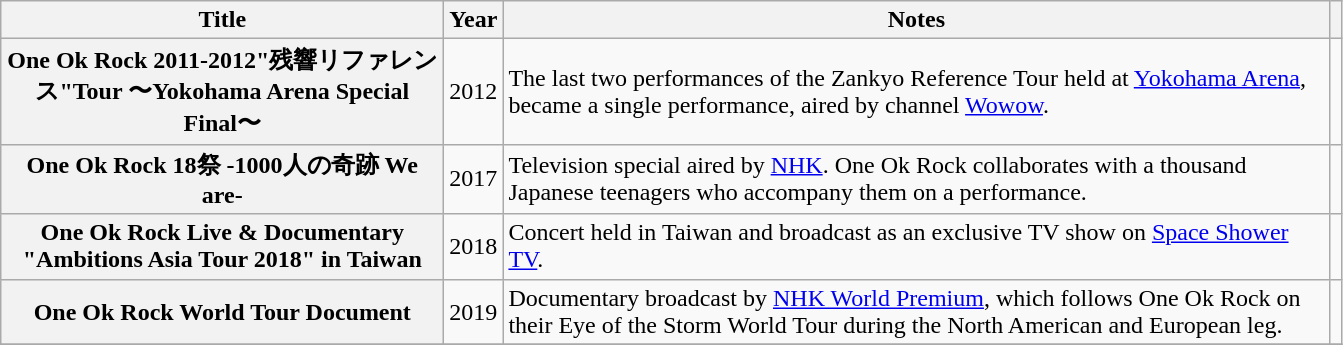<table class="wikitable sortable plainrowheaders">
<tr>
<th scope="col" style="width:18em;">Title</th>
<th scope="col">Year</th>
<th scope="col" style="width:34em;" class="unsortable">Notes</th>
<th></th>
</tr>
<tr>
<th scope="row">One Ok Rock 2011-2012"残響リファレンス"Tour 〜Yokohama Arena Special Final〜</th>
<td rowspan="1">2012</td>
<td>The last two performances of the Zankyo Reference Tour held at <a href='#'>Yokohama Arena</a>, became a single performance, aired by channel <a href='#'>Wowow</a>.</td>
<td></td>
</tr>
<tr>
<th scope="row">One Ok Rock 18祭 -1000人の奇跡 We are-</th>
<td rowspan="1">2017</td>
<td>Television special aired by <a href='#'>NHK</a>. One Ok Rock collaborates with a thousand Japanese teenagers who accompany them on a performance.</td>
<td></td>
</tr>
<tr>
<th scope="row">One Ok Rock Live & Documentary "Ambitions Asia Tour 2018" in Taiwan</th>
<td rowspan="1">2018</td>
<td>Concert held in Taiwan and broadcast as an exclusive TV show on <a href='#'>Space Shower TV</a>.</td>
<td></td>
</tr>
<tr>
<th scope="row">One Ok Rock World Tour Document</th>
<td rowspan="1">2019</td>
<td>Documentary broadcast by <a href='#'>NHK World Premium</a>, which follows One Ok Rock on their Eye of the Storm World Tour during the North American and European leg.</td>
<td></td>
</tr>
<tr>
</tr>
</table>
